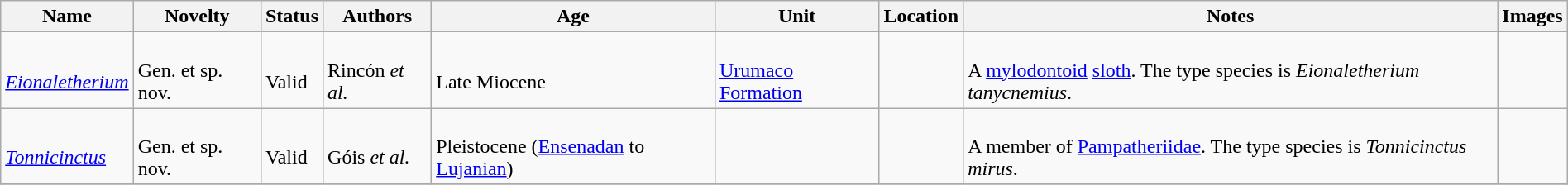<table class="wikitable sortable" align="center" width="100%">
<tr>
<th>Name</th>
<th>Novelty</th>
<th>Status</th>
<th>Authors</th>
<th>Age</th>
<th>Unit</th>
<th>Location</th>
<th>Notes</th>
<th>Images</th>
</tr>
<tr>
<td><br><em><a href='#'>Eionaletherium</a></em></td>
<td><br>Gen. et sp. nov.</td>
<td><br>Valid</td>
<td><br>Rincón <em>et al.</em></td>
<td><br>Late Miocene</td>
<td><br><a href='#'>Urumaco Formation</a></td>
<td><br></td>
<td><br>A <a href='#'>mylodontoid</a> <a href='#'>sloth</a>. The type species is <em>Eionaletherium tanycnemius</em>.</td>
<td></td>
</tr>
<tr>
<td><br><em><a href='#'>Tonnicinctus</a></em></td>
<td><br>Gen. et sp. nov.</td>
<td><br>Valid</td>
<td><br>Góis <em>et al.</em></td>
<td><br>Pleistocene (<a href='#'>Ensenadan</a> to <a href='#'>Lujanian</a>)</td>
<td></td>
<td><br></td>
<td><br>A member of <a href='#'>Pampatheriidae</a>. The type species is <em>Tonnicinctus mirus</em>.</td>
<td></td>
</tr>
<tr>
</tr>
</table>
